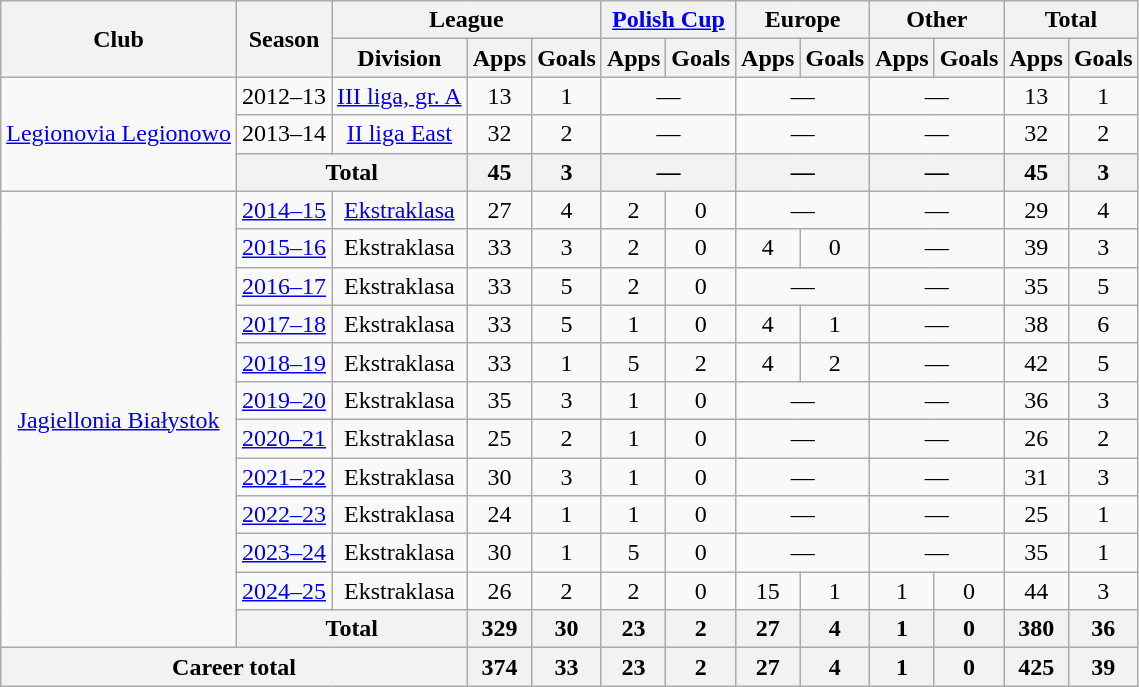<table class="wikitable" style="text-align:center">
<tr>
<th rowspan="2">Club</th>
<th rowspan="2">Season</th>
<th colspan="3">League</th>
<th colspan="2"><a href='#'>Polish Cup</a></th>
<th colspan="2">Europe</th>
<th colspan="2">Other</th>
<th colspan="2">Total</th>
</tr>
<tr>
<th>Division</th>
<th>Apps</th>
<th>Goals</th>
<th>Apps</th>
<th>Goals</th>
<th>Apps</th>
<th>Goals</th>
<th>Apps</th>
<th>Goals</th>
<th>Apps</th>
<th>Goals</th>
</tr>
<tr>
<td rowspan="3"><a href='#'>Legionovia Legionowo</a></td>
<td>2012–13</td>
<td><a href='#'>III liga, gr. A</a></td>
<td>13</td>
<td>1</td>
<td colspan="2">—</td>
<td colspan="2">—</td>
<td colspan="2">—</td>
<td>13</td>
<td>1</td>
</tr>
<tr>
<td>2013–14</td>
<td><a href='#'>II liga East</a></td>
<td>32</td>
<td>2</td>
<td colspan="2">—</td>
<td colspan="2">—</td>
<td colspan="2">—</td>
<td>32</td>
<td>2</td>
</tr>
<tr>
<th colspan="2">Total</th>
<th>45</th>
<th>3</th>
<th colspan="2">—</th>
<th colspan="2">—</th>
<th colspan="2">—</th>
<th>45</th>
<th>3</th>
</tr>
<tr>
<td rowspan="12"><a href='#'>Jagiellonia Białystok</a></td>
<td><a href='#'>2014–15</a></td>
<td><a href='#'>Ekstraklasa</a></td>
<td>27</td>
<td>4</td>
<td>2</td>
<td>0</td>
<td colspan="2">—</td>
<td colspan="2">—</td>
<td>29</td>
<td>4</td>
</tr>
<tr>
<td><a href='#'>2015–16</a></td>
<td>Ekstraklasa</td>
<td>33</td>
<td>3</td>
<td>2</td>
<td>0</td>
<td>4</td>
<td>0</td>
<td colspan="2">—</td>
<td>39</td>
<td>3</td>
</tr>
<tr>
<td><a href='#'>2016–17</a></td>
<td>Ekstraklasa</td>
<td>33</td>
<td>5</td>
<td>2</td>
<td>0</td>
<td colspan="2">—</td>
<td colspan="2">—</td>
<td>35</td>
<td>5</td>
</tr>
<tr>
<td><a href='#'>2017–18</a></td>
<td>Ekstraklasa</td>
<td>33</td>
<td>5</td>
<td>1</td>
<td>0</td>
<td>4</td>
<td>1</td>
<td colspan="2">—</td>
<td>38</td>
<td>6</td>
</tr>
<tr>
<td><a href='#'>2018–19</a></td>
<td>Ekstraklasa</td>
<td>33</td>
<td>1</td>
<td>5</td>
<td>2</td>
<td>4</td>
<td>2</td>
<td colspan="2">—</td>
<td>42</td>
<td>5</td>
</tr>
<tr>
<td><a href='#'>2019–20</a></td>
<td>Ekstraklasa</td>
<td>35</td>
<td>3</td>
<td>1</td>
<td>0</td>
<td colspan="2">—</td>
<td colspan="2">—</td>
<td>36</td>
<td>3</td>
</tr>
<tr>
<td><a href='#'>2020–21</a></td>
<td>Ekstraklasa</td>
<td>25</td>
<td>2</td>
<td>1</td>
<td>0</td>
<td colspan="2">—</td>
<td colspan="2">—</td>
<td>26</td>
<td>2</td>
</tr>
<tr>
<td><a href='#'>2021–22</a></td>
<td>Ekstraklasa</td>
<td>30</td>
<td>3</td>
<td>1</td>
<td>0</td>
<td colspan="2">—</td>
<td colspan="2">—</td>
<td>31</td>
<td>3</td>
</tr>
<tr>
<td><a href='#'>2022–23</a></td>
<td>Ekstraklasa</td>
<td>24</td>
<td>1</td>
<td>1</td>
<td>0</td>
<td colspan="2">—</td>
<td colspan="2">—</td>
<td>25</td>
<td>1</td>
</tr>
<tr>
<td><a href='#'>2023–24</a></td>
<td>Ekstraklasa</td>
<td>30</td>
<td>1</td>
<td>5</td>
<td>0</td>
<td colspan="2">—</td>
<td colspan="2">—</td>
<td>35</td>
<td>1</td>
</tr>
<tr>
<td><a href='#'>2024–25</a></td>
<td>Ekstraklasa</td>
<td>26</td>
<td>2</td>
<td>2</td>
<td>0</td>
<td>15</td>
<td>1</td>
<td>1</td>
<td>0</td>
<td>44</td>
<td>3</td>
</tr>
<tr>
<th colspan="2">Total</th>
<th>329</th>
<th>30</th>
<th>23</th>
<th>2</th>
<th>27</th>
<th>4</th>
<th>1</th>
<th>0</th>
<th>380</th>
<th>36</th>
</tr>
<tr>
<th colspan="3">Career total</th>
<th>374</th>
<th>33</th>
<th>23</th>
<th>2</th>
<th>27</th>
<th>4</th>
<th>1</th>
<th>0</th>
<th>425</th>
<th>39</th>
</tr>
</table>
